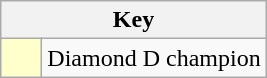<table class="wikitable" style="text-align: center;">
<tr>
<th colspan=2>Key</th>
</tr>
<tr>
<td style="background:#ffffcc; width:20px;"></td>
<td align=left>Diamond D champion</td>
</tr>
</table>
